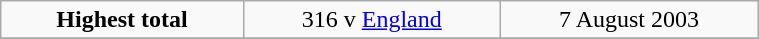<table class="wikitable" style="text-align: center; width:40%">
<tr>
<td><strong>Highest total</strong></td>
<td>316 v <a href='#'>England</a></td>
<td>7 August 2003</td>
</tr>
<tr>
</tr>
</table>
